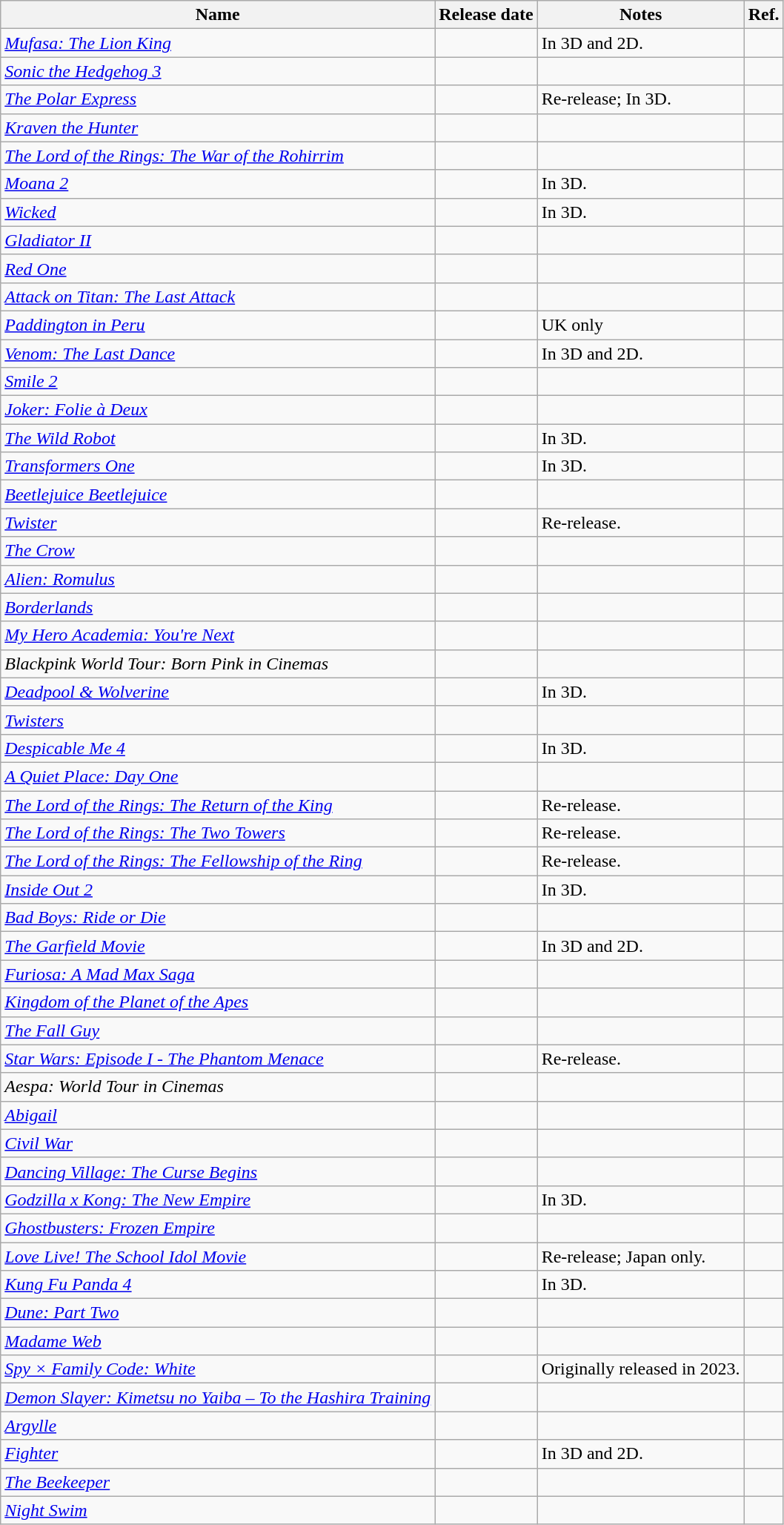<table class="wikitable sortable collapsible">
<tr>
<th scope="col">Name</th>
<th scope="col">Release date</th>
<th scope="col" class="unsortable">Notes</th>
<th scope="col" class="unsortable">Ref.</th>
</tr>
<tr>
<td><em><a href='#'>Mufasa: The Lion King</a></em></td>
<td align=center></td>
<td>In 3D and 2D.</td>
<td></td>
</tr>
<tr>
<td><em><a href='#'>Sonic the Hedgehog 3</a></em></td>
<td align=center></td>
<td></td>
<td></td>
</tr>
<tr>
<td><em><a href='#'>The Polar Express</a></em></td>
<td align=center></td>
<td>Re-release; In 3D.</td>
<td></td>
</tr>
<tr>
<td><em><a href='#'>Kraven the Hunter</a></em></td>
<td align=center></td>
<td></td>
<td></td>
</tr>
<tr>
<td><em><a href='#'>The Lord of the Rings: The War of the Rohirrim</a></em></td>
<td align=center></td>
<td></td>
<td></td>
</tr>
<tr>
<td><em><a href='#'>Moana 2</a></em></td>
<td align=center></td>
<td>In 3D.</td>
<td></td>
</tr>
<tr>
<td><em><a href='#'>Wicked</a></em></td>
<td align=center></td>
<td>In 3D.</td>
<td></td>
</tr>
<tr>
<td><em><a href='#'>Gladiator II</a></em></td>
<td align=center></td>
<td></td>
<td></td>
</tr>
<tr>
<td><em><a href='#'>Red One</a></em></td>
<td align=center></td>
<td></td>
<td></td>
</tr>
<tr>
<td><em><a href='#'>Attack on Titan: The Last Attack</a></em></td>
<td align=center></td>
<td></td>
<td></td>
</tr>
<tr>
<td><em><a href='#'>Paddington in Peru</a></em></td>
<td align=center></td>
<td>UK only</td>
<td></td>
</tr>
<tr>
<td><em><a href='#'>Venom: The Last Dance</a></em></td>
<td align=center></td>
<td>In 3D and 2D.</td>
<td></td>
</tr>
<tr>
<td><em><a href='#'>Smile 2</a></em></td>
<td align=center></td>
<td></td>
<td></td>
</tr>
<tr>
<td><em><a href='#'>Joker: Folie à Deux</a></em></td>
<td align=center></td>
<td></td>
<td></td>
</tr>
<tr>
<td><em><a href='#'>The Wild Robot</a></em></td>
<td align=center></td>
<td>In 3D.</td>
<td></td>
</tr>
<tr>
<td><em><a href='#'>Transformers One</a></em></td>
<td align=center></td>
<td>In 3D.</td>
<td></td>
</tr>
<tr>
<td><em><a href='#'>Beetlejuice Beetlejuice</a></em></td>
<td align=center></td>
<td></td>
<td></td>
</tr>
<tr>
<td><em><a href='#'>Twister</a></em></td>
<td align=center></td>
<td>Re-release.</td>
<td></td>
</tr>
<tr>
<td><em><a href='#'>The Crow</a></em></td>
<td align=center></td>
<td></td>
<td></td>
</tr>
<tr>
<td><em><a href='#'>Alien: Romulus</a></em></td>
<td align=center></td>
<td></td>
<td></td>
</tr>
<tr>
<td><em><a href='#'>Borderlands</a></em></td>
<td align=center></td>
<td></td>
<td></td>
</tr>
<tr>
<td><em><a href='#'>My Hero Academia: You're Next</a></em></td>
<td align=center></td>
<td></td>
<td></td>
</tr>
<tr>
<td><em>Blackpink World Tour: Born Pink in Cinemas</em></td>
<td align=center></td>
<td></td>
<td></td>
</tr>
<tr>
<td><em><a href='#'>Deadpool & Wolverine</a></em></td>
<td align=center></td>
<td>In 3D.</td>
<td></td>
</tr>
<tr>
<td><em><a href='#'>Twisters</a></em></td>
<td align=center></td>
<td></td>
<td></td>
</tr>
<tr>
<td><em><a href='#'>Despicable Me 4</a></em></td>
<td align=center></td>
<td>In 3D.</td>
<td></td>
</tr>
<tr>
<td><em><a href='#'>A Quiet Place: Day One</a></em></td>
<td align=center></td>
<td></td>
<td></td>
</tr>
<tr>
<td><em><a href='#'>The Lord of the Rings: The Return of the King</a></em></td>
<td align=center></td>
<td>Re-release.</td>
<td></td>
</tr>
<tr>
<td><em><a href='#'>The Lord of the Rings: The Two Towers</a></em></td>
<td align=center></td>
<td>Re-release.</td>
<td></td>
</tr>
<tr>
<td><em><a href='#'>The Lord of the Rings: The Fellowship of the Ring</a></em></td>
<td align=center></td>
<td>Re-release.</td>
<td></td>
</tr>
<tr>
<td><em><a href='#'>Inside Out 2</a></em></td>
<td align=center></td>
<td>In 3D.</td>
<td></td>
</tr>
<tr>
<td><em><a href='#'>Bad Boys: Ride or Die</a></em></td>
<td align=center></td>
<td></td>
<td></td>
</tr>
<tr>
<td><em><a href='#'>The Garfield Movie</a></em></td>
<td align=center></td>
<td>In 3D and 2D.</td>
<td></td>
</tr>
<tr>
<td><em><a href='#'>Furiosa: A Mad Max Saga</a></em></td>
<td align=center></td>
<td></td>
<td></td>
</tr>
<tr>
<td><em><a href='#'>Kingdom of the Planet of the Apes</a></em></td>
<td align=center></td>
<td></td>
<td></td>
</tr>
<tr>
<td><em><a href='#'>The Fall Guy</a></em></td>
<td align=center></td>
<td></td>
<td></td>
</tr>
<tr>
<td><em><a href='#'>Star Wars: Episode I - The Phantom Menace</a></em></td>
<td align=center></td>
<td>Re-release.</td>
<td></td>
</tr>
<tr>
<td><em>Aespa: World Tour in Cinemas</em></td>
<td align=center></td>
<td></td>
<td></td>
</tr>
<tr>
<td><em><a href='#'>Abigail</a></em></td>
<td align=center></td>
<td></td>
<td></td>
</tr>
<tr>
<td><em><a href='#'>Civil War</a></em></td>
<td align=center></td>
<td></td>
<td></td>
</tr>
<tr>
<td><em><a href='#'>Dancing Village: The Curse Begins</a></em></td>
<td align=center></td>
<td></td>
<td></td>
</tr>
<tr>
<td><em><a href='#'>Godzilla x Kong: The New Empire</a></em></td>
<td align=center></td>
<td>In 3D.</td>
<td></td>
</tr>
<tr>
<td><em><a href='#'>Ghostbusters: Frozen Empire</a></em></td>
<td align=center></td>
<td></td>
<td></td>
</tr>
<tr>
<td><em><a href='#'>Love Live! The School Idol Movie</a></em></td>
<td align=center></td>
<td>Re-release; Japan only.</td>
<td></td>
</tr>
<tr>
<td><em><a href='#'>Kung Fu Panda 4</a></em></td>
<td align=center></td>
<td>In 3D.</td>
<td></td>
</tr>
<tr>
<td><em><a href='#'>Dune: Part Two</a></em></td>
<td align=center></td>
<td></td>
<td></td>
</tr>
<tr>
<td><em><a href='#'>Madame Web</a></em></td>
<td align="center"></td>
<td></td>
<td></td>
</tr>
<tr>
<td><em><a href='#'>Spy × Family Code: White</a></em></td>
<td align=center></td>
<td>Originally released in 2023.</td>
<td></td>
</tr>
<tr>
<td><em><a href='#'>Demon Slayer: Kimetsu no Yaiba – To the Hashira Training</a></em></td>
<td align=center></td>
<td></td>
<td></td>
</tr>
<tr>
<td><em><a href='#'>Argylle</a></em></td>
<td align=center></td>
<td></td>
<td></td>
</tr>
<tr>
<td><em><a href='#'>Fighter</a></em></td>
<td align=center></td>
<td>In 3D and 2D.</td>
<td></td>
</tr>
<tr>
<td><em><a href='#'>The Beekeeper</a></em></td>
<td align=center></td>
<td></td>
<td></td>
</tr>
<tr>
<td><em><a href='#'>Night Swim</a></em></td>
<td align=center></td>
<td></td>
<td></td>
</tr>
</table>
